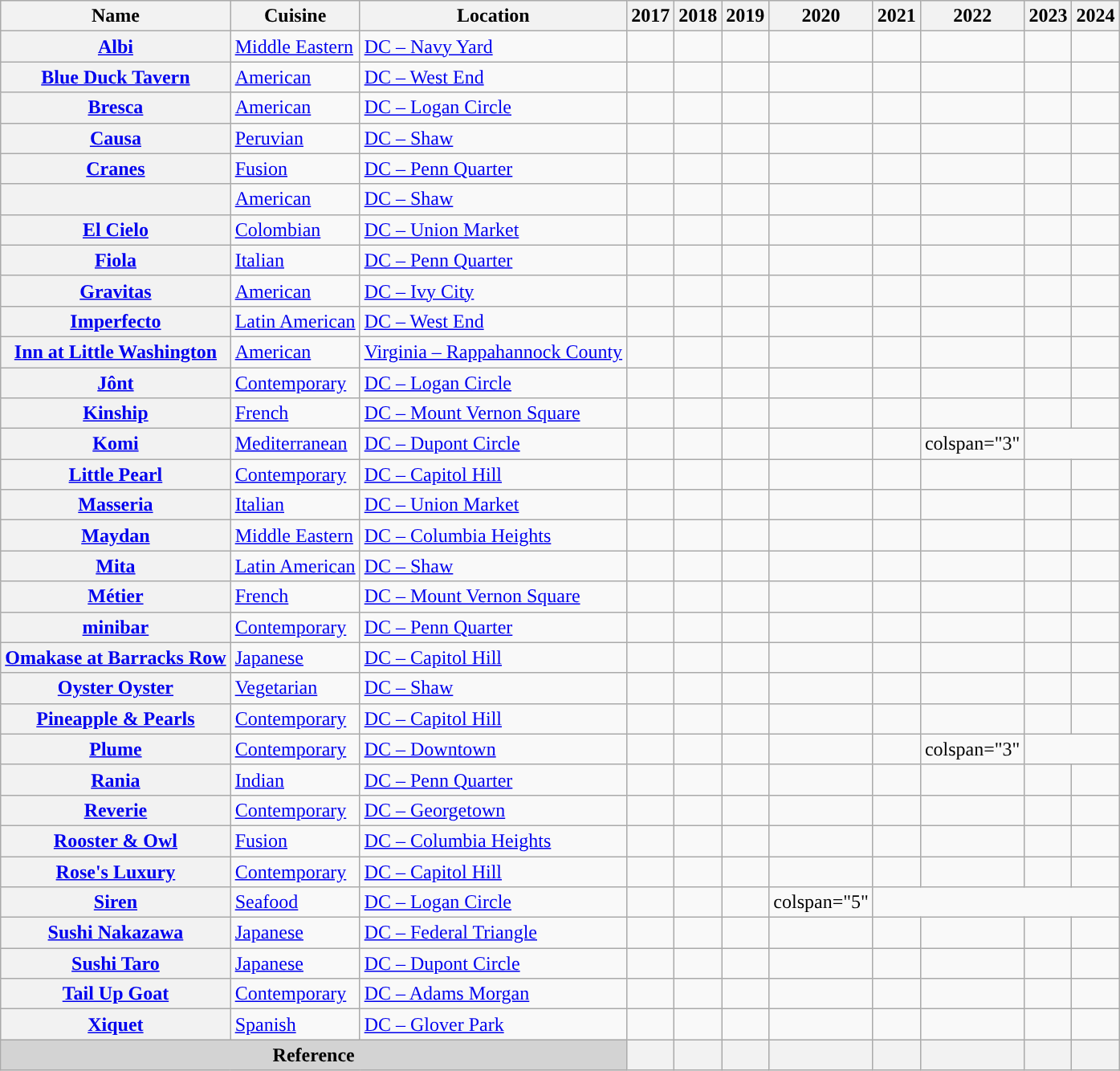<table class="wikitable sortable plainrowheaders" style="text-align:left;"">
<tr>
<th scope="col">Name</th>
<th scope="col">Cuisine</th>
<th scope="col">Location</th>
<th scope="col">2017</th>
<th scope="col">2018</th>
<th scope="col">2019</th>
<th scope="col">2020</th>
<th scope="col">2021</th>
<th scope="col">2022</th>
<th scope="col">2023</th>
<th scope="col">2024</th>
</tr>
<tr>
<th scope="row"><a href='#'>Albi</a></th>
<td><a href='#'>Middle Eastern</a></td>
<td><a href='#'>DC – Navy Yard</a></td>
<td></td>
<td></td>
<td></td>
<td></td>
<td></td>
<td></td>
<td></td>
<td></td>
</tr>
<tr>
<th scope="row"><a href='#'>Blue Duck Tavern</a></th>
<td><a href='#'>American</a></td>
<td><a href='#'>DC – West End</a></td>
<td></td>
<td></td>
<td></td>
<td></td>
<td></td>
<td></td>
<td></td>
<td></td>
</tr>
<tr>
<th scope="row"><a href='#'>Bresca</a></th>
<td><a href='#'>American</a></td>
<td><a href='#'>DC – Logan Circle</a></td>
<td></td>
<td></td>
<td></td>
<td></td>
<td></td>
<td></td>
<td></td>
<td></td>
</tr>
<tr>
<th scope="row"><a href='#'>Causa</a></th>
<td><a href='#'>Peruvian</a></td>
<td><a href='#'>DC – Shaw</a></td>
<td></td>
<td></td>
<td></td>
<td></td>
<td></td>
<td></td>
<td></td>
<td></td>
</tr>
<tr>
<th scope="row"><a href='#'>Cranes</a></th>
<td><a href='#'>Fusion</a></td>
<td><a href='#'>DC – Penn Quarter</a></td>
<td></td>
<td></td>
<td></td>
<td></td>
<td></td>
<td></td>
<td></td>
<td></td>
</tr>
<tr>
<th scope="row"></th>
<td><a href='#'>American</a></td>
<td><a href='#'>DC – Shaw</a></td>
<td></td>
<td></td>
<td></td>
<td></td>
<td></td>
<td></td>
<td></td>
<td></td>
</tr>
<tr>
<th scope="row"><a href='#'>El Cielo</a></th>
<td><a href='#'>Colombian</a></td>
<td><a href='#'>DC – Union Market</a></td>
<td></td>
<td></td>
<td></td>
<td></td>
<td></td>
<td></td>
<td></td>
<td></td>
</tr>
<tr>
<th scope="row"><a href='#'>Fiola</a></th>
<td><a href='#'>Italian</a></td>
<td><a href='#'>DC – Penn Quarter</a></td>
<td></td>
<td></td>
<td></td>
<td></td>
<td></td>
<td></td>
<td></td>
<td></td>
</tr>
<tr>
<th scope="row"><a href='#'>Gravitas</a></th>
<td><a href='#'>American</a></td>
<td><a href='#'>DC – Ivy City</a></td>
<td></td>
<td></td>
<td></td>
<td></td>
<td></td>
<td></td>
<td></td>
<td></td>
</tr>
<tr>
<th scope="row"><a href='#'>Imperfecto</a></th>
<td><a href='#'>Latin American</a></td>
<td><a href='#'>DC – West End</a></td>
<td></td>
<td></td>
<td></td>
<td></td>
<td></td>
<td></td>
<td></td>
<td></td>
</tr>
<tr>
<th scope="row"><a href='#'>Inn at Little Washington</a></th>
<td><a href='#'>American</a></td>
<td><a href='#'>Virginia – Rappahannock County</a></td>
<td></td>
<td></td>
<td></td>
<td></td>
<td></td>
<td></td>
<td></td>
<td></td>
</tr>
<tr>
<th scope="row"><a href='#'>Jônt</a></th>
<td><a href='#'>Contemporary</a></td>
<td><a href='#'>DC – Logan Circle</a></td>
<td></td>
<td></td>
<td></td>
<td></td>
<td></td>
<td></td>
<td></td>
<td></td>
</tr>
<tr>
<th scope="row"><a href='#'>Kinship</a></th>
<td><a href='#'>French</a></td>
<td><a href='#'>DC – Mount Vernon Square</a></td>
<td></td>
<td></td>
<td></td>
<td></td>
<td></td>
<td></td>
<td></td>
<td></td>
</tr>
<tr>
<th scope="row"><a href='#'>Komi</a></th>
<td><a href='#'>Mediterranean</a></td>
<td><a href='#'>DC – Dupont Circle</a></td>
<td></td>
<td></td>
<td></td>
<td></td>
<td></td>
<td>colspan="3" </td>
</tr>
<tr>
<th scope="row"><a href='#'>Little Pearl</a></th>
<td><a href='#'>Contemporary</a></td>
<td><a href='#'>DC – Capitol Hill</a></td>
<td></td>
<td></td>
<td></td>
<td></td>
<td></td>
<td></td>
<td></td>
<td></td>
</tr>
<tr>
<th scope="row"><a href='#'>Masseria</a></th>
<td><a href='#'>Italian</a></td>
<td><a href='#'>DC – Union Market</a></td>
<td></td>
<td></td>
<td></td>
<td></td>
<td></td>
<td></td>
<td></td>
<td></td>
</tr>
<tr>
<th scope="row"><a href='#'>Maydan</a></th>
<td><a href='#'>Middle Eastern</a></td>
<td><a href='#'>DC – Columbia Heights</a></td>
<td></td>
<td></td>
<td></td>
<td></td>
<td></td>
<td></td>
<td></td>
<td></td>
</tr>
<tr>
<th scope="row"><a href='#'>Mita</a></th>
<td><a href='#'>Latin American</a></td>
<td><a href='#'>DC – Shaw</a></td>
<td></td>
<td></td>
<td></td>
<td></td>
<td></td>
<td></td>
<td></td>
<td></td>
</tr>
<tr>
<th scope="row"><a href='#'>Métier</a></th>
<td><a href='#'>French</a></td>
<td><a href='#'>DC – Mount Vernon Square</a></td>
<td></td>
<td></td>
<td></td>
<td></td>
<td></td>
<td></td>
<td></td>
<td></td>
</tr>
<tr>
<th scope="row"><a href='#'>minibar</a></th>
<td><a href='#'>Contemporary</a></td>
<td><a href='#'>DC – Penn Quarter</a></td>
<td></td>
<td></td>
<td></td>
<td></td>
<td></td>
<td></td>
<td></td>
<td></td>
</tr>
<tr>
<th scope="row"><a href='#'>Omakase at Barracks Row</a></th>
<td><a href='#'>Japanese</a></td>
<td><a href='#'>DC – Capitol Hill</a></td>
<td></td>
<td></td>
<td></td>
<td></td>
<td></td>
<td></td>
<td></td>
<td></td>
</tr>
<tr>
<th scope="row"><a href='#'>Oyster Oyster</a></th>
<td><a href='#'>Vegetarian</a></td>
<td><a href='#'>DC – Shaw</a></td>
<td></td>
<td></td>
<td></td>
<td></td>
<td></td>
<td></td>
<td></td>
<td></td>
</tr>
<tr>
<th scope="row"><a href='#'>Pineapple & Pearls</a></th>
<td><a href='#'>Contemporary</a></td>
<td><a href='#'>DC – Capitol Hill</a></td>
<td></td>
<td></td>
<td></td>
<td></td>
<td></td>
<td></td>
<td></td>
<td></td>
</tr>
<tr>
<th scope="row"><a href='#'>Plume</a></th>
<td><a href='#'>Contemporary</a></td>
<td><a href='#'>DC – Downtown</a></td>
<td></td>
<td></td>
<td></td>
<td></td>
<td></td>
<td>colspan="3" </td>
</tr>
<tr>
<th scope="row"><a href='#'>Rania</a></th>
<td><a href='#'>Indian</a></td>
<td><a href='#'>DC – Penn Quarter</a></td>
<td></td>
<td></td>
<td></td>
<td></td>
<td></td>
<td></td>
<td></td>
<td></td>
</tr>
<tr>
<th scope="row"><a href='#'>Reverie</a></th>
<td><a href='#'>Contemporary</a></td>
<td><a href='#'>DC – Georgetown</a></td>
<td></td>
<td></td>
<td></td>
<td></td>
<td></td>
<td></td>
<td></td>
<td></td>
</tr>
<tr>
<th scope="row"><a href='#'>Rooster & Owl</a></th>
<td><a href='#'>Fusion</a></td>
<td><a href='#'>DC – Columbia Heights</a></td>
<td></td>
<td></td>
<td></td>
<td></td>
<td></td>
<td></td>
<td></td>
<td></td>
</tr>
<tr>
<th scope="row"><a href='#'>Rose's Luxury</a></th>
<td><a href='#'>Contemporary</a></td>
<td><a href='#'>DC – Capitol Hill</a></td>
<td></td>
<td></td>
<td></td>
<td></td>
<td></td>
<td></td>
<td></td>
<td></td>
</tr>
<tr>
<th scope="row"><a href='#'>Siren</a></th>
<td><a href='#'>Seafood</a></td>
<td><a href='#'>DC – Logan Circle</a></td>
<td></td>
<td></td>
<td></td>
<td>colspan="5" </td>
</tr>
<tr>
<th scope="row"><a href='#'>Sushi Nakazawa</a></th>
<td><a href='#'>Japanese</a></td>
<td><a href='#'>DC – Federal Triangle</a></td>
<td></td>
<td></td>
<td></td>
<td></td>
<td></td>
<td></td>
<td></td>
<td></td>
</tr>
<tr>
<th scope="row"><a href='#'>Sushi Taro</a></th>
<td><a href='#'>Japanese</a></td>
<td><a href='#'>DC – Dupont Circle</a></td>
<td></td>
<td></td>
<td></td>
<td></td>
<td></td>
<td></td>
<td></td>
<td></td>
</tr>
<tr>
<th scope="row"><a href='#'>Tail Up Goat</a></th>
<td><a href='#'>Contemporary</a></td>
<td><a href='#'>DC – Adams Morgan</a></td>
<td></td>
<td></td>
<td></td>
<td></td>
<td></td>
<td></td>
<td></td>
<td></td>
</tr>
<tr>
<th scope="row"><a href='#'>Xiquet</a></th>
<td><a href='#'>Spanish</a></td>
<td><a href='#'>DC – Glover Park</a></td>
<td></td>
<td></td>
<td></td>
<td></td>
<td></td>
<td></td>
<td></td>
<td></td>
</tr>
<tr>
<th colspan="3" style="text-align: center;background: lightgray;">Reference</th>
<th></th>
<th></th>
<th></th>
<th></th>
<th></th>
<th></th>
<th></th>
<th></th>
</tr>
</table>
